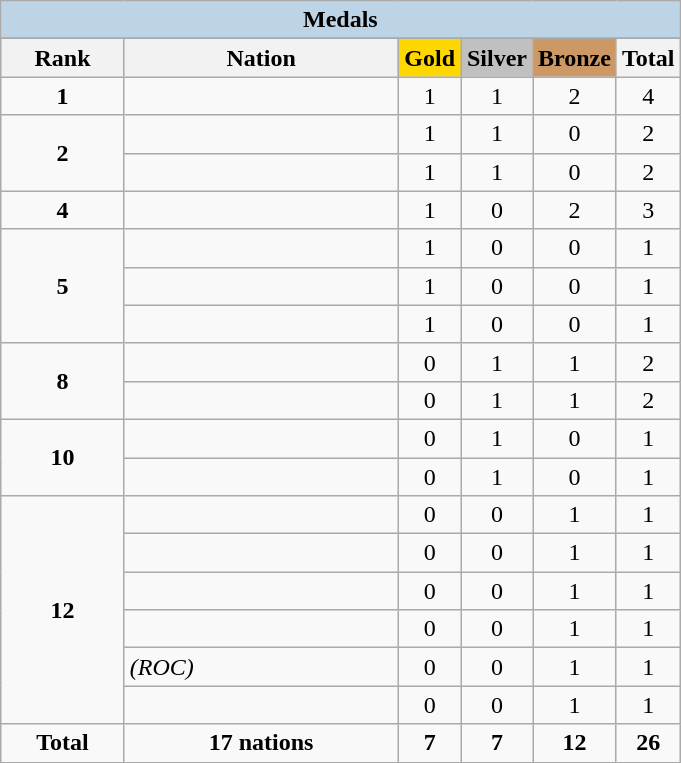<table class=wikitable style=text-align:center>
<tr>
<td colspan=6 style="background:#BCD4E6"><strong>Medals</strong></td>
</tr>
<tr>
</tr>
<tr style="background-color:#EDEDED;">
<th width=75px class="hintergrundfarbe5">Rank</th>
<th width=175px class="hintergrundfarbe6">Nation</th>
<th width=35px style="background:gold">Gold</th>
<th width=35px style="background:silver">Silver</th>
<th width=35px style="background:#CC9966">Bronze</th>
<th width=35px>Total</th>
</tr>
<tr>
<td><strong>1</strong></td>
<td style="text-align:left"></td>
<td>1</td>
<td>1</td>
<td>2</td>
<td>4</td>
</tr>
<tr>
<td rowspan="2"><strong>2</strong></td>
<td style="text-align:left"></td>
<td>1</td>
<td>1</td>
<td>0</td>
<td>2</td>
</tr>
<tr>
<td style="text-align:left"></td>
<td>1</td>
<td>1</td>
<td>0</td>
<td>2</td>
</tr>
<tr>
<td><strong>4</strong></td>
<td style="text-align:left"></td>
<td>1</td>
<td>0</td>
<td>2</td>
<td>3</td>
</tr>
<tr>
<td rowspan="3"><strong>5</strong></td>
<td style="text-align:left"></td>
<td>1</td>
<td>0</td>
<td>0</td>
<td>1</td>
</tr>
<tr>
<td style="text-align:left"></td>
<td>1</td>
<td>0</td>
<td>0</td>
<td>1</td>
</tr>
<tr>
<td style="text-align:left"></td>
<td>1</td>
<td>0</td>
<td>0</td>
<td>1</td>
</tr>
<tr>
<td rowspan="2"><strong>8</strong></td>
<td style="text-align:left"></td>
<td>0</td>
<td>1</td>
<td>1</td>
<td>2</td>
</tr>
<tr>
<td style="text-align:left"></td>
<td>0</td>
<td>1</td>
<td>1</td>
<td>2</td>
</tr>
<tr>
<td rowspan="2"><strong>10</strong></td>
<td style="text-align:left"></td>
<td>0</td>
<td>1</td>
<td>0</td>
<td>1</td>
</tr>
<tr>
<td style="text-align:left"></td>
<td>0</td>
<td>1</td>
<td>0</td>
<td>1</td>
</tr>
<tr>
<td rowspan="6"><strong>12</strong></td>
<td style="text-align:left"></td>
<td>0</td>
<td>0</td>
<td>1</td>
<td>1</td>
</tr>
<tr>
<td style="text-align:left"></td>
<td>0</td>
<td>0</td>
<td>1</td>
<td>1</td>
</tr>
<tr>
<td style="text-align:left"></td>
<td>0</td>
<td>0</td>
<td>1</td>
<td>1</td>
</tr>
<tr>
<td style="text-align:left"></td>
<td>0</td>
<td>0</td>
<td>1</td>
<td>1</td>
</tr>
<tr>
<td style="text-align:left"><em> (ROC)</em></td>
<td>0</td>
<td>0</td>
<td>1</td>
<td>1</td>
</tr>
<tr>
<td style="text-align:left"></td>
<td>0</td>
<td>0</td>
<td>1</td>
<td>1</td>
</tr>
<tr>
<td><strong>Total</strong></td>
<td><strong>17 nations</strong></td>
<td><strong>7</strong></td>
<td><strong>7</strong></td>
<td><strong>12</strong></td>
<td><strong>26</strong></td>
</tr>
</table>
